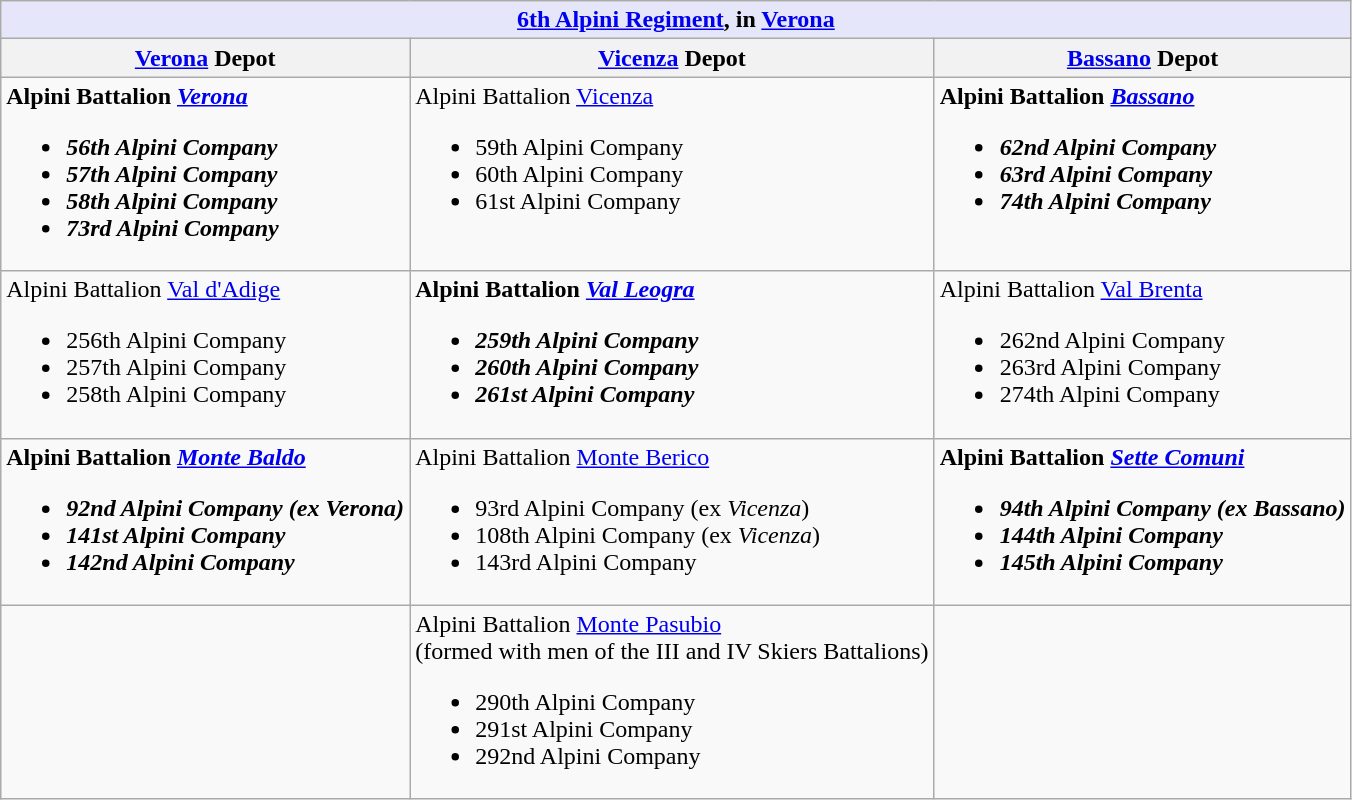<table class="wikitable">
<tr>
<th style="align: center; background: lavender;" colspan="3"><strong><a href='#'>6th Alpini Regiment</a></strong>, in <a href='#'>Verona</a></th>
</tr>
<tr>
<th><a href='#'>Verona</a> Depot</th>
<th><a href='#'>Vicenza</a> Depot</th>
<th><a href='#'>Bassano</a> Depot</th>
</tr>
<tr style="vertical-align: top;">
<td> <strong>Alpini Battalion <em><a href='#'>Verona</a><strong><em><br><ul><li> 56th Alpini Company</li><li> 57th Alpini Company</li><li> 58th Alpini Company</li><li> 73rd Alpini Company</li></ul></td>
<td> </strong>Alpini Battalion </em><a href='#'>Vicenza</a></em></strong><br><ul><li> 59th Alpini Company</li><li> 60th Alpini Company</li><li> 61st Alpini Company</li></ul></td>
<td> <strong>Alpini Battalion <em><a href='#'>Bassano</a><strong><em> <br><ul><li> 62nd Alpini Company</li><li> 63rd Alpini Company</li><li> 74th Alpini Company</li></ul></td>
</tr>
<tr style="vertical-align: top;">
<td> </strong>Alpini Battalion </em><a href='#'>Val d'Adige</a></em></strong><br><ul><li> 256th Alpini Company</li><li> 257th Alpini Company</li><li> 258th Alpini Company</li></ul></td>
<td> <strong>Alpini Battalion <em><a href='#'>Val Leogra</a><strong><em><br><ul><li> 259th Alpini Company</li><li> 260th Alpini Company</li><li> 261st Alpini Company</li></ul></td>
<td> </strong>Alpini Battalion </em><a href='#'>Val Brenta</a></em></strong><br><ul><li> 262nd Alpini Company</li><li> 263rd Alpini Company</li><li> 274th Alpini Company</li></ul></td>
</tr>
<tr style="vertical-align: top;">
<td> <strong>Alpini Battalion <em><a href='#'>Monte Baldo</a><strong><em><br><ul><li> 92nd Alpini Company (ex </em>Verona<em>)</li><li> 141st Alpini Company</li><li> 142nd Alpini Company</li></ul></td>
<td> </strong>Alpini Battalion </em><a href='#'>Monte Berico</a></em></strong><br><ul><li> 93rd Alpini Company (ex <em>Vicenza</em>)</li><li> 108th Alpini Company (ex <em>Vicenza</em>)</li><li> 143rd Alpini Company</li></ul></td>
<td> <strong>Alpini Battalion <em><a href='#'>Sette Comuni</a><strong><em><br><ul><li> 94th Alpini Company (ex </em>Bassano<em>)</li><li> 144th Alpini Company</li><li> 145th Alpini Company</li></ul></td>
</tr>
<tr style="vertical-align: top;">
<td></td>
<td> </strong>Alpini Battalion </em><a href='#'>Monte Pasubio</a></em></strong><br>(formed with men of the III and IV Skiers Battalions)<br><ul><li> 290th Alpini Company</li><li> 291st Alpini Company</li><li> 292nd Alpini Company</li></ul></td>
<td></td>
</tr>
</table>
